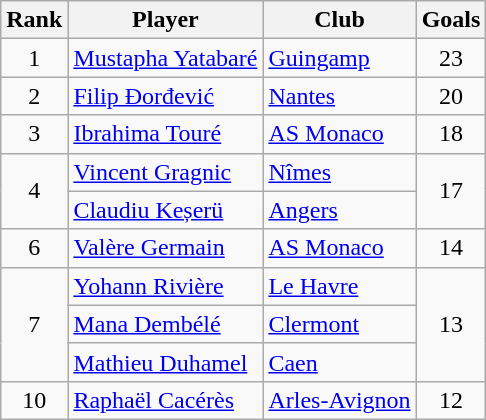<table class="wikitable" style="text-align:center">
<tr>
<th>Rank</th>
<th>Player</th>
<th>Club</th>
<th>Goals</th>
</tr>
<tr>
<td>1</td>
<td align="left"> <a href='#'>Mustapha Yatabaré</a></td>
<td align="left"><a href='#'>Guingamp</a></td>
<td>23</td>
</tr>
<tr>
<td>2</td>
<td align="left"> <a href='#'>Filip Đorđević</a></td>
<td align="left"><a href='#'>Nantes</a></td>
<td>20</td>
</tr>
<tr>
<td>3</td>
<td align="left"> <a href='#'>Ibrahima Touré</a></td>
<td align="left"><a href='#'>AS Monaco</a></td>
<td>18</td>
</tr>
<tr>
<td rowspan="2">4</td>
<td align="left"> <a href='#'>Vincent Gragnic</a></td>
<td align="left"><a href='#'>Nîmes</a></td>
<td rowspan="2">17</td>
</tr>
<tr>
<td align="left"> <a href='#'>Claudiu Keșerü</a></td>
<td align="left"><a href='#'>Angers</a></td>
</tr>
<tr>
<td>6</td>
<td align="left"> <a href='#'>Valère Germain</a></td>
<td align="left"><a href='#'>AS Monaco</a></td>
<td>14</td>
</tr>
<tr>
<td rowspan="3">7</td>
<td align="left"> <a href='#'>Yohann Rivière</a></td>
<td align="left"><a href='#'>Le Havre</a></td>
<td rowspan="3">13</td>
</tr>
<tr>
<td align="left"> <a href='#'>Mana Dembélé</a></td>
<td align="left"><a href='#'>Clermont</a></td>
</tr>
<tr>
<td align="left"> <a href='#'>Mathieu Duhamel</a></td>
<td align="left"><a href='#'>Caen</a></td>
</tr>
<tr>
<td>10</td>
<td align="left"> <a href='#'>Raphaël Cacérès</a></td>
<td align="left"><a href='#'>Arles-Avignon</a></td>
<td>12</td>
</tr>
</table>
